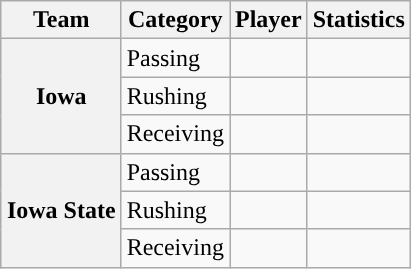<table class="wikitable" style="float:right">
<tr>
<th>Team</th>
<th>Category</th>
<th>Player</th>
<th>Statistics</th>
</tr>
<tr>
<th rowspan=3>Iowa</th>
<td>Passing</td>
<td></td>
<td></td>
</tr>
<tr>
<td>Rushing</td>
<td></td>
<td></td>
</tr>
<tr>
<td>Receiving</td>
<td></td>
<td></td>
</tr>
<tr>
<th rowspan=3>Iowa State</th>
<td>Passing</td>
<td></td>
<td></td>
</tr>
<tr>
<td>Rushing</td>
<td></td>
<td></td>
</tr>
<tr>
<td>Receiving</td>
<td></td>
<td></td>
</tr>
</table>
